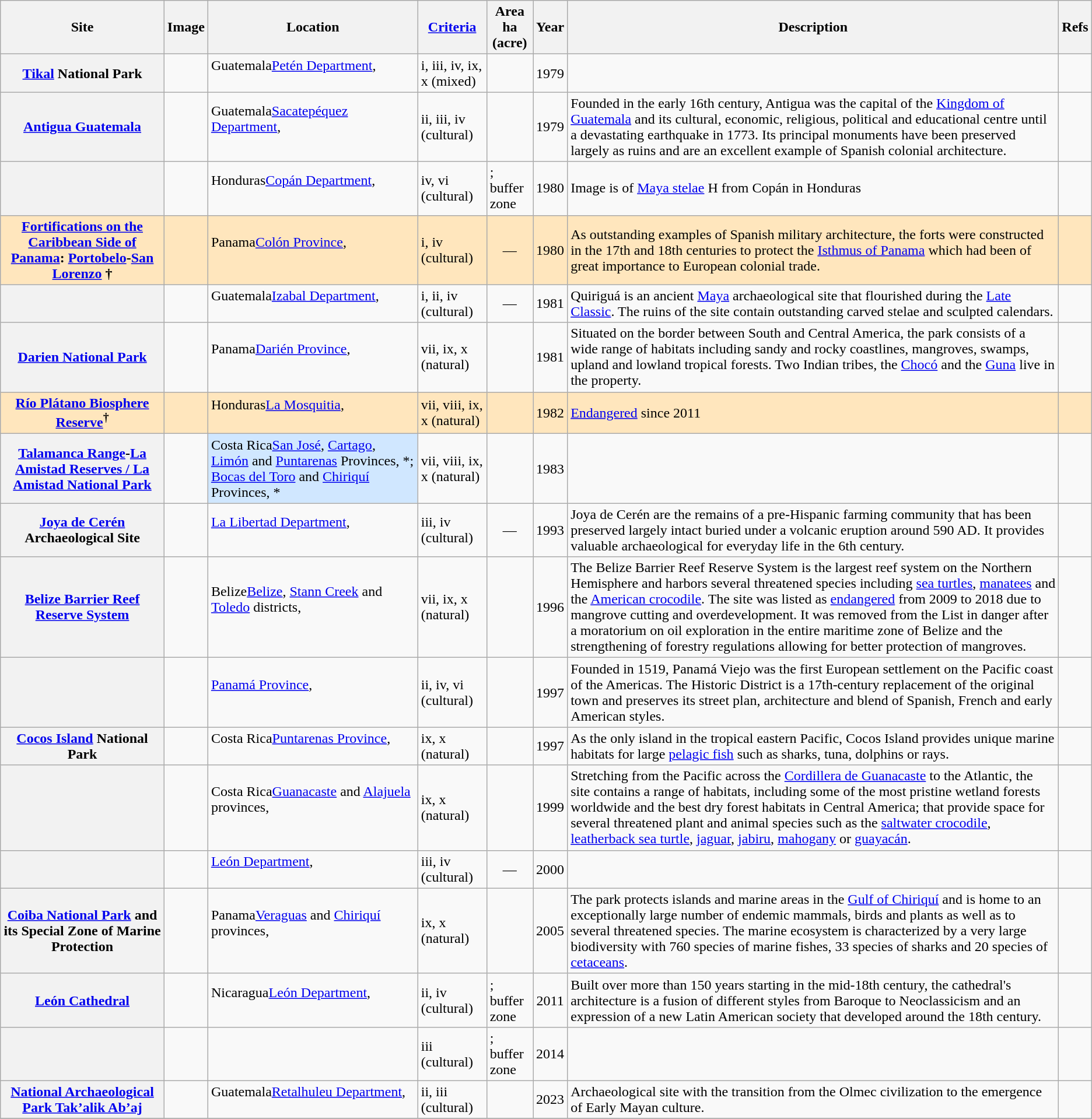<table class="wikitable sortable plainrowheaders">
<tr>
<th style="width:15%;" scope="col">Site</th>
<th class="unsortable" scope="col">Image</th>
<th scope="col">Location</th>
<th scope="col"><a href='#'>Criteria</a></th>
<th scope="col">Area<br>ha (acre)</th>
<th scope="col">Year</th>
<th scope="col" class="unsortable">Description</th>
<th scope="col" class="unsortable">Refs</th>
</tr>
<tr>
<th scope="row"><a href='#'>Tikal</a> National Park</th>
<td></td>
<td><span>Guatemala</span><a href='#'>Petén Department</a>,<br><br><small></small></td>
<td>i, iii, iv, ix, x (mixed)</td>
<td></td>
<td align="center">1979</td>
<td></td>
<td></td>
</tr>
<tr>
<th scope="row"><a href='#'>Antigua Guatemala</a></th>
<td></td>
<td><span>Guatemala</span><a href='#'>Sacatepéquez Department</a>,<br><br><small></small></td>
<td>ii, iii, iv (cultural)</td>
<td align="center"></td>
<td align="center">1979</td>
<td>Founded in the early 16th century, Antigua was the capital of the <a href='#'>Kingdom of Guatemala</a> and its cultural, economic, religious, political and educational centre until a devastating earthquake in 1773. Its principal monuments have been preserved largely as ruins and are an excellent example of Spanish colonial architecture.</td>
<td></td>
</tr>
<tr>
<th scope="row"></th>
<td align="center"></td>
<td><span>Honduras</span><a href='#'>Copán Department</a>,<br><br><small></small></td>
<td>iv, vi (cultural)</td>
<td>; buffer zone </td>
<td align="center">1980</td>
<td>Image is of <a href='#'>Maya stelae</a> H from Copán in Honduras</td>
<td></td>
</tr>
<tr style="background-color: #FFE6BD">
<th scope="row" style="background-color: #FFE6BD"><a href='#'>Fortifications on the Caribbean Side of Panama</a>: <a href='#'>Portobelo</a>-<a href='#'>San Lorenzo</a>  †</th>
<td></td>
<td><span>Panama</span><a href='#'>Colón Province</a>,<br><br><small></small></td>
<td>i, iv (cultural)</td>
<td align="center">—</td>
<td align="center">1980</td>
<td>As outstanding examples of Spanish military architecture, the forts were constructed in the 17th and 18th centuries to protect the <a href='#'>Isthmus of Panama</a> which had been of great importance to European colonial trade.</td>
<td></td>
</tr>
<tr>
<th scope="row"></th>
<td align="center"></td>
<td><span>Guatemala</span><a href='#'>Izabal Department</a>,<br><br><small></small></td>
<td>i, ii, iv (cultural)</td>
<td align="center">—</td>
<td align="center">1981</td>
<td>Quiriguá is an ancient <a href='#'>Maya</a> archaeological site that flourished during the <a href='#'>Late Classic</a>. The ruins of the site contain outstanding carved stelae and sculpted calendars.</td>
<td></td>
</tr>
<tr>
<th scope="row"><a href='#'>Darien National Park</a></th>
<td></td>
<td><span>Panama</span><a href='#'>Darién Province</a>,<br><br><small></small></td>
<td>vii, ix, x (natural)</td>
<td></td>
<td align="center">1981</td>
<td>Situated on the border between South and Central America, the park consists of a wide range of habitats including sandy and rocky coastlines, mangroves, swamps, upland and lowland tropical forests. Two Indian tribes, the <a href='#'>Chocó</a> and the <a href='#'>Guna</a> live in the property.</td>
<td></td>
</tr>
<tr style="background-color: #FFE6BD">
<th scope="row" style="background-color: #FFE6BD"><a href='#'>Río Plátano Biosphere Reserve</a><sup>†</sup></th>
<td></td>
<td><span>Honduras</span><a href='#'>La Mosquitia</a>,<br><br><small></small></td>
<td>vii, viii, ix, x (natural)</td>
<td></td>
<td align="center">1982</td>
<td><a href='#'>Endangered</a> since 2011</td>
<td></td>
</tr>
<tr>
<th scope="row"><a href='#'>Talamanca Range</a>-<a href='#'>La Amistad Reserves / La Amistad National Park</a></th>
<td align="center"></td>
<td style="background-color: #D0E7FF"><span>Costa Rica</span><a href='#'>San José</a>, <a href='#'>Cartago</a>, <a href='#'>Limón</a> and <a href='#'>Puntarenas</a> Provinces, *; <a href='#'>Bocas del Toro</a> and <a href='#'>Chiriquí</a> Provinces, *<br><small></small></td>
<td>vii, viii, ix, x (natural)</td>
<td></td>
<td align="center">1983<br></td>
<td></td>
<td><br></td>
</tr>
<tr>
<th scope="row"><a href='#'>Joya de Cerén</a> Archaeological Site</th>
<td></td>
<td><a href='#'>La Libertad Department</a>,<br><br><small></small></td>
<td>iii, iv (cultural)</td>
<td align="center">—</td>
<td align="center">1993</td>
<td>Joya de Cerén are the remains of a pre-Hispanic farming community that has been preserved largely intact buried under a volcanic eruption around 590 AD. It provides valuable archaeological for everyday life in the 6th century.</td>
<td></td>
</tr>
<tr>
<th scope="row"><a href='#'>Belize Barrier Reef Reserve System</a></th>
<td></td>
<td><span>Belize</span><a href='#'>Belize</a>, <a href='#'>Stann Creek</a> and <a href='#'>Toledo</a> districts,<br><br><small></small></td>
<td>vii, ix, x (natural)</td>
<td></td>
<td align="center">1996</td>
<td>The Belize Barrier Reef Reserve System is the largest reef system on the Northern Hemisphere and harbors several threatened species including <a href='#'>sea turtles</a>, <a href='#'>manatees</a> and the <a href='#'>American crocodile</a>. The site was listed as <a href='#'>endangered</a> from 2009 to 2018 due to mangrove cutting and overdevelopment. It was removed from the List in danger after a moratorium on oil exploration in the entire maritime zone of Belize and the strengthening of forestry regulations allowing for better protection of mangroves.</td>
<td><br></td>
</tr>
<tr>
<th scope="row"></th>
<td align="center"></td>
<td><a href='#'>Panamá Province</a>,<br><br><small></small></td>
<td>ii, iv, vi (cultural)</td>
<td></td>
<td align="center">1997<br></td>
<td>Founded in 1519, Panamá Viejo was the first European settlement on the Pacific coast of the Americas. The Historic District is a 17th-century replacement of the original town and preserves its street plan, architecture and blend of Spanish, French and early American styles.</td>
<td><br></td>
</tr>
<tr>
<th scope="row"><a href='#'>Cocos Island</a> National Park</th>
<td></td>
<td><span>Costa Rica</span><a href='#'>Puntarenas Province</a>,<br><br><small></small></td>
<td>ix, x (natural)</td>
<td></td>
<td align="center">1997<br></td>
<td>As the only island in the tropical eastern Pacific, Cocos Island provides unique marine habitats for large <a href='#'>pelagic fish</a> such as sharks, tuna, dolphins or rays.</td>
<td><br></td>
</tr>
<tr>
<th scope="row"></th>
<td></td>
<td><span>Costa Rica</span><a href='#'>Guanacaste</a> and <a href='#'>Alajuela</a> provinces,<br><br><small></small></td>
<td>ix, x (natural)</td>
<td></td>
<td align="center">1999<br></td>
<td>Stretching from the Pacific across the <a href='#'>Cordillera de Guanacaste</a> to the Atlantic, the site contains a range of habitats, including some of the most pristine wetland forests worldwide and the best dry forest habitats in Central America; that provide space for several threatened plant and animal species such as the <a href='#'>saltwater crocodile</a>, <a href='#'>leatherback sea turtle</a>, <a href='#'>jaguar</a>, <a href='#'>jabiru</a>, <a href='#'>mahogany</a> or <a href='#'>guayacán</a>.</td>
<td></td>
</tr>
<tr>
<th scope="row"></th>
<td></td>
<td><a href='#'>León Department</a>, <br><br><small></small></td>
<td>iii, iv (cultural)</td>
<td align="center">—</td>
<td align="center">2000</td>
<td></td>
<td></td>
</tr>
<tr>
<th scope="row"><a href='#'>Coiba National Park</a> and its Special Zone of Marine Protection</th>
<td align="center"></td>
<td><span>Panama</span><a href='#'>Veraguas</a> and <a href='#'>Chiriquí</a> provinces,<br><br><small></small></td>
<td>ix, x (natural)</td>
<td></td>
<td align="center">2005</td>
<td>The park protects islands and marine areas in the <a href='#'>Gulf of Chiriquí</a> and is home to an exceptionally large number of endemic mammals, birds and plants as well as to several threatened species. The marine ecosystem is characterized by a very large biodiversity with 760 species of marine fishes, 33 species of sharks and 20 species of <a href='#'>cetaceans</a>.</td>
<td></td>
</tr>
<tr>
<th scope="row"><a href='#'>León Cathedral</a></th>
<td></td>
<td><span>Nicaragua</span><a href='#'>León Department</a>, <br><br><small></small></td>
<td>ii, iv (cultural)</td>
<td>; buffer zone </td>
<td align="center">2011</td>
<td>Built over more than 150 years starting in the mid-18th century, the cathedral's architecture is a fusion of different styles from Baroque to Neoclassicism and an expression of a new Latin American society that developed around the 18th century.</td>
<td></td>
</tr>
<tr>
<th scope="row"></th>
<td></td>
<td></td>
<td>iii (cultural)</td>
<td>; buffer zone </td>
<td align="center">2014</td>
<td></td>
<td></td>
</tr>
<tr>
<th scope="row"><a href='#'>National Archaeological Park Tak’alik Ab’aj</a></th>
<td></td>
<td><span>Guatemala</span><a href='#'>Retalhuleu Department</a>,<br><br><small></small></td>
<td>ii, iii (cultural)</td>
<td></td>
<td align="center">2023</td>
<td>Archaeological site with the transition from the Olmec civilization to the emergence of Early Mayan culture.</td>
<td></td>
</tr>
<tr>
</tr>
</table>
